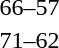<table style="text-align:center">
<tr>
<th width=200></th>
<th width=100></th>
<th width=200></th>
</tr>
<tr>
<td align=right><strong></strong></td>
<td align=center>66–57</td>
<td align=left></td>
</tr>
<tr>
<td align=right><strong></strong></td>
<td align=center>71–62</td>
<td align=left></td>
</tr>
</table>
